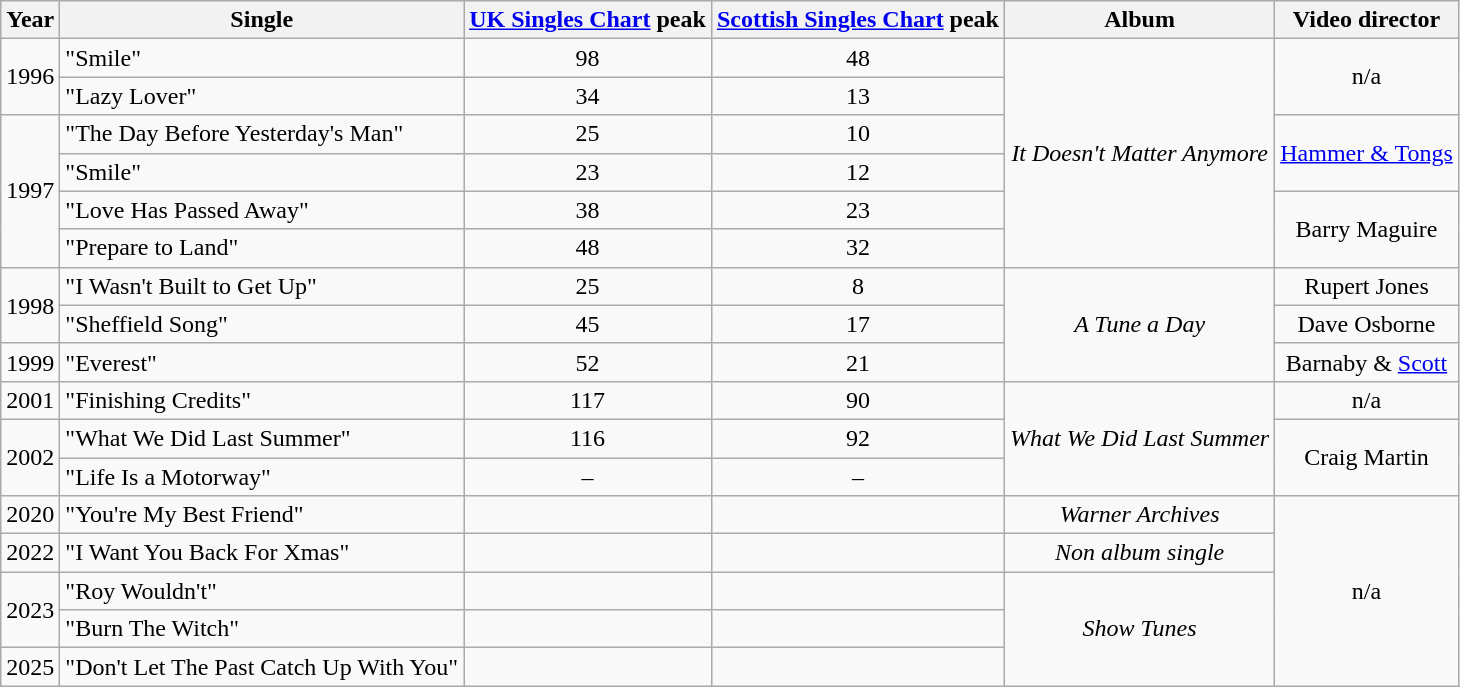<table class="wikitable" style="text-align:center;">
<tr>
<th>Year</th>
<th>Single</th>
<th><a href='#'>UK Singles Chart</a> peak</th>
<th><a href='#'>Scottish Singles Chart</a> peak</th>
<th>Album</th>
<th>Video director</th>
</tr>
<tr>
<td rowspan="2">1996</td>
<td align="left">"Smile"</td>
<td>98</td>
<td>48</td>
<td rowspan="6"><em>It Doesn't Matter Anymore</em></td>
<td rowspan="2">n/a</td>
</tr>
<tr>
<td align="left">"Lazy Lover"</td>
<td>34</td>
<td>13</td>
</tr>
<tr>
<td rowspan="4">1997</td>
<td align="left">"The Day Before Yesterday's Man"</td>
<td>25</td>
<td>10</td>
<td rowspan="2"><a href='#'>Hammer & Tongs</a></td>
</tr>
<tr>
<td align="left">"Smile"</td>
<td>23</td>
<td>12</td>
</tr>
<tr>
<td align="left">"Love Has Passed Away"</td>
<td>38</td>
<td>23</td>
<td rowspan="2">Barry Maguire</td>
</tr>
<tr>
<td align="left">"Prepare to Land"</td>
<td>48</td>
<td>32</td>
</tr>
<tr>
<td rowspan="2">1998</td>
<td align="left">"I Wasn't Built to Get Up"</td>
<td>25</td>
<td>8</td>
<td rowspan="3"><em>A Tune a Day</em></td>
<td>Rupert Jones</td>
</tr>
<tr>
<td align="left">"Sheffield Song"</td>
<td>45</td>
<td>17</td>
<td>Dave Osborne</td>
</tr>
<tr>
<td>1999</td>
<td align="left">"Everest"</td>
<td>52</td>
<td>21</td>
<td>Barnaby & <a href='#'>Scott</a></td>
</tr>
<tr>
<td>2001</td>
<td align="left">"Finishing Credits"</td>
<td>117</td>
<td>90</td>
<td rowspan="3"><em>What We Did Last Summer</em></td>
<td>n/a</td>
</tr>
<tr>
<td rowspan="2">2002</td>
<td align="left">"What We Did Last Summer"</td>
<td>116</td>
<td>92</td>
<td rowspan="2">Craig Martin</td>
</tr>
<tr>
<td align="left">"Life Is a Motorway"</td>
<td>–</td>
<td>–</td>
</tr>
<tr>
<td>2020</td>
<td align="left">"You're My Best Friend"</td>
<td></td>
<td></td>
<td><em>Warner Archives</em></td>
<td rowspan="5">n/a</td>
</tr>
<tr>
<td>2022</td>
<td align="left">"I Want You Back For Xmas"</td>
<td></td>
<td></td>
<td><em>Non album single</em></td>
</tr>
<tr>
<td rowspan="2">2023</td>
<td align="left">"Roy Wouldn't"</td>
<td></td>
<td></td>
<td rowspan="3"><em>Show Tunes</em></td>
</tr>
<tr>
<td align="left">"Burn The Witch"</td>
<td></td>
<td></td>
</tr>
<tr>
<td>2025</td>
<td align="left">"Don't Let The Past Catch Up With You"</td>
<td></td>
<td></td>
</tr>
</table>
